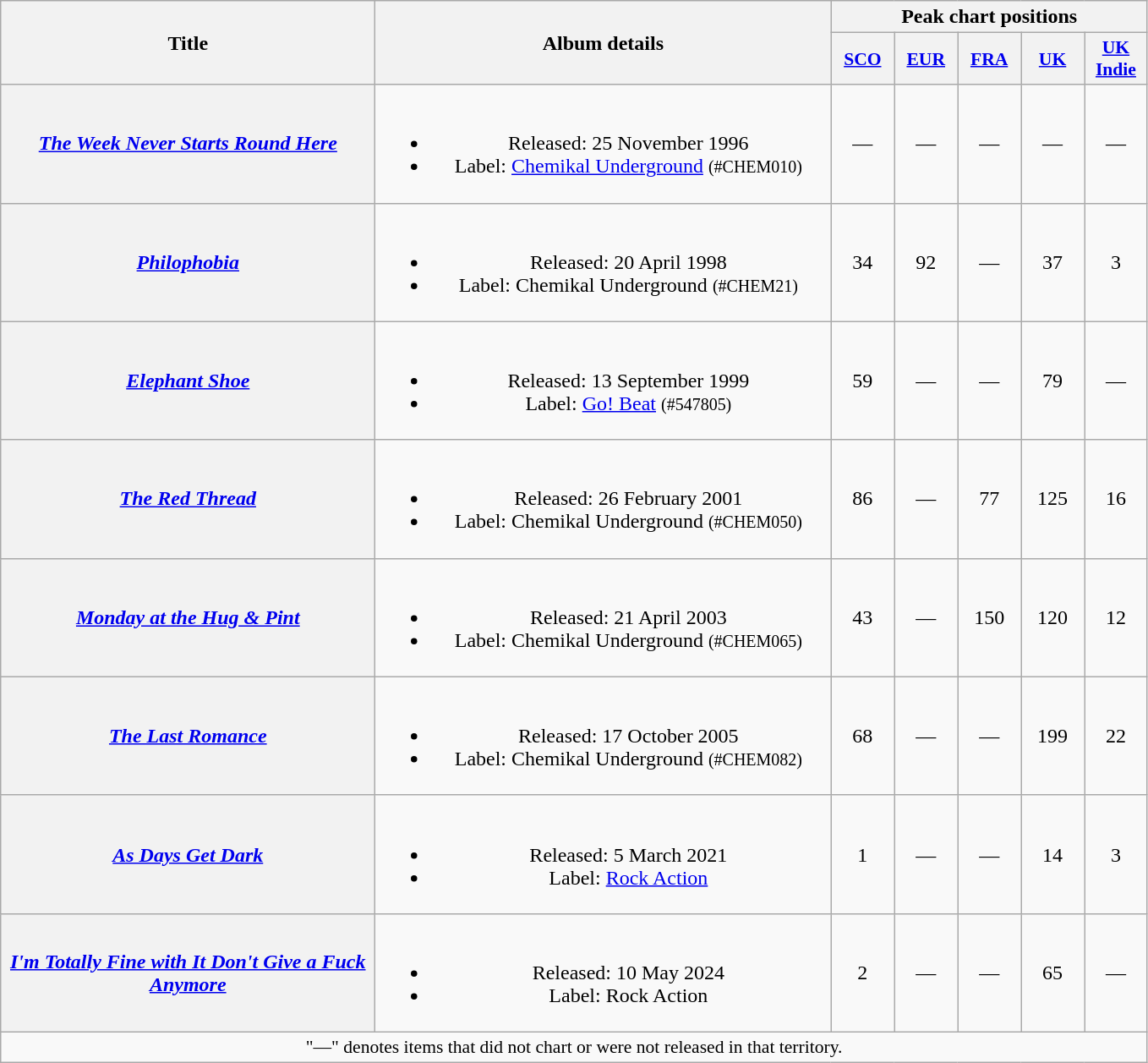<table class="wikitable plainrowheaders" style="text-align:center;">
<tr>
<th scope="col" rowspan="2" style="width:18em;">Title</th>
<th scope="col" rowspan="2" style="width:22em;">Album details</th>
<th scope="col" colspan="5">Peak chart positions</th>
</tr>
<tr>
<th style="width:3em;font-size:90%;"><a href='#'>SCO</a><br></th>
<th style="width:3em;font-size:90%;"><a href='#'>EUR</a><br></th>
<th style="width:3em;font-size:90%;"><a href='#'>FRA</a><br></th>
<th style="width:3em;font-size:90%;"><a href='#'>UK</a><br></th>
<th style="width:3em;font-size:90%;"><a href='#'>UK<br>Indie</a><br></th>
</tr>
<tr>
<th scope="row"><em><a href='#'>The Week Never Starts Round Here</a></em></th>
<td><br><ul><li>Released: 25 November 1996</li><li>Label: <a href='#'>Chemikal Underground</a> <small>(#CHEM010)</small></li></ul></td>
<td>—</td>
<td>—</td>
<td>—</td>
<td>—</td>
<td>—</td>
</tr>
<tr>
<th scope="row"><em><a href='#'>Philophobia</a></em></th>
<td><br><ul><li>Released: 20 April 1998</li><li>Label: Chemikal Underground <small>(#CHEM21)</small></li></ul></td>
<td>34</td>
<td>92</td>
<td>—</td>
<td>37</td>
<td>3</td>
</tr>
<tr>
<th scope="row"><em><a href='#'>Elephant Shoe</a></em></th>
<td><br><ul><li>Released: 13 September 1999</li><li>Label: <a href='#'>Go! Beat</a> <small>(#547805)</small></li></ul></td>
<td>59</td>
<td>—</td>
<td>—</td>
<td>79</td>
<td>—</td>
</tr>
<tr>
<th scope="row"><em><a href='#'>The Red Thread</a></em></th>
<td><br><ul><li>Released: 26 February 2001</li><li>Label: Chemikal Underground <small>(#CHEM050)</small></li></ul></td>
<td>86</td>
<td>—</td>
<td>77</td>
<td>125</td>
<td>16</td>
</tr>
<tr>
<th scope="row"><em><a href='#'>Monday at the Hug & Pint</a></em></th>
<td><br><ul><li>Released: 21 April 2003</li><li>Label: Chemikal Underground <small>(#CHEM065)</small></li></ul></td>
<td>43</td>
<td>—</td>
<td>150</td>
<td>120</td>
<td>12</td>
</tr>
<tr>
<th scope="row"><em><a href='#'>The Last Romance</a></em></th>
<td><br><ul><li>Released: 17 October 2005</li><li>Label: Chemikal Underground <small>(#CHEM082)</small></li></ul></td>
<td>68</td>
<td>—</td>
<td>—</td>
<td>199</td>
<td>22</td>
</tr>
<tr>
<th scope="row"><em><a href='#'>As Days Get Dark</a></em></th>
<td><br><ul><li>Released: 5 March 2021</li><li>Label: <a href='#'>Rock Action</a></li></ul></td>
<td>1</td>
<td>—</td>
<td>—</td>
<td>14</td>
<td>3</td>
</tr>
<tr>
<th scope="row"><em><a href='#'>I'm Totally Fine with It Don't Give a Fuck Anymore</a></em></th>
<td><br><ul><li>Released: 10 May 2024</li><li>Label: Rock Action</li></ul></td>
<td>2</td>
<td>—</td>
<td>—</td>
<td>65</td>
<td>—</td>
</tr>
<tr>
<td align="center" colspan="15" style="font-size:90%">"—" denotes items that did not chart or were not released in that territory.</td>
</tr>
</table>
